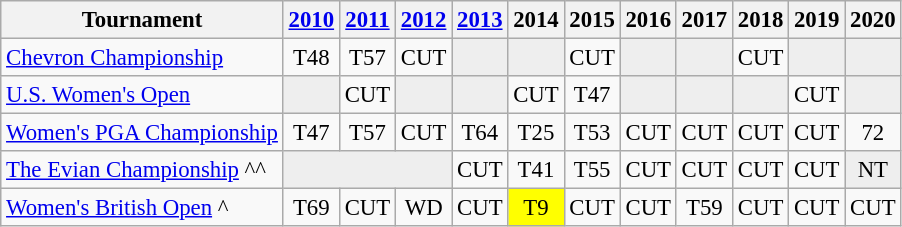<table class="wikitable" style="font-size:95%;text-align:center;">
<tr>
<th>Tournament</th>
<th><a href='#'>2010</a></th>
<th><a href='#'>2011</a></th>
<th><a href='#'>2012</a></th>
<th><a href='#'>2013</a></th>
<th>2014</th>
<th>2015</th>
<th>2016</th>
<th>2017</th>
<th>2018</th>
<th>2019</th>
<th>2020</th>
</tr>
<tr>
<td align=left><a href='#'>Chevron Championship</a></td>
<td>T48</td>
<td>T57</td>
<td>CUT</td>
<td style="background:#eeeeee;"></td>
<td style="background:#eeeeee;"></td>
<td>CUT</td>
<td style="background:#eeeeee;"></td>
<td style="background:#eeeeee;"></td>
<td>CUT</td>
<td style="background:#eeeeee;"></td>
<td style="background:#eeeeee;"></td>
</tr>
<tr>
<td align=left><a href='#'>U.S. Women's Open</a></td>
<td style="background:#eeeeee;"></td>
<td>CUT</td>
<td style="background:#eeeeee;"></td>
<td style="background:#eeeeee;"></td>
<td>CUT</td>
<td>T47</td>
<td style="background:#eeeeee;"></td>
<td style="background:#eeeeee;"></td>
<td style="background:#eeeeee;"></td>
<td>CUT</td>
<td style="background:#eeeeee;"></td>
</tr>
<tr>
<td align=left><a href='#'>Women's PGA Championship</a></td>
<td>T47</td>
<td>T57</td>
<td>CUT</td>
<td>T64</td>
<td>T25</td>
<td>T53</td>
<td>CUT</td>
<td>CUT</td>
<td>CUT</td>
<td>CUT</td>
<td>72</td>
</tr>
<tr>
<td align=left><a href='#'>The Evian Championship</a> ^^</td>
<td style="background:#eeeeee;" colspan=3></td>
<td>CUT</td>
<td>T41</td>
<td>T55</td>
<td>CUT</td>
<td>CUT</td>
<td>CUT</td>
<td>CUT</td>
<td style="background:#eeeeee;">NT</td>
</tr>
<tr>
<td align=left><a href='#'>Women's British Open</a> ^</td>
<td>T69</td>
<td>CUT</td>
<td>WD</td>
<td>CUT</td>
<td style="background:yellow;">T9</td>
<td>CUT</td>
<td>CUT</td>
<td>T59</td>
<td>CUT</td>
<td>CUT</td>
<td>CUT</td>
</tr>
</table>
